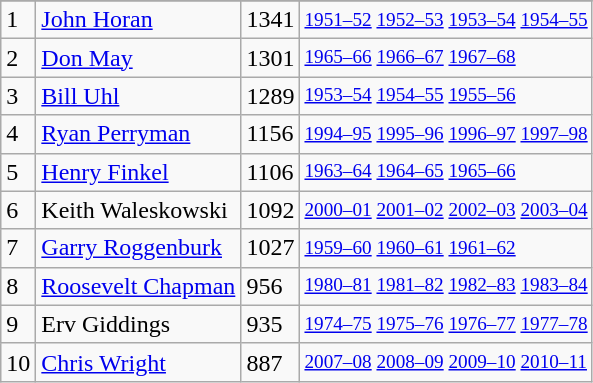<table class="wikitable">
<tr>
</tr>
<tr>
<td>1</td>
<td><a href='#'>John Horan</a></td>
<td>1341</td>
<td style="font-size:80%;"><a href='#'>1951–52</a> <a href='#'>1952–53</a> <a href='#'>1953–54</a> <a href='#'>1954–55</a></td>
</tr>
<tr>
<td>2</td>
<td><a href='#'>Don May</a></td>
<td>1301</td>
<td style="font-size:80%;"><a href='#'>1965–66</a> <a href='#'>1966–67</a> <a href='#'>1967–68</a></td>
</tr>
<tr>
<td>3</td>
<td><a href='#'>Bill Uhl</a></td>
<td>1289</td>
<td style="font-size:80%;"><a href='#'>1953–54</a> <a href='#'>1954–55</a> <a href='#'>1955–56</a></td>
</tr>
<tr>
<td>4</td>
<td><a href='#'>Ryan Perryman</a></td>
<td>1156</td>
<td style="font-size:80%;"><a href='#'>1994–95</a> <a href='#'>1995–96</a> <a href='#'>1996–97</a> <a href='#'>1997–98</a></td>
</tr>
<tr>
<td>5</td>
<td><a href='#'>Henry Finkel</a></td>
<td>1106</td>
<td style="font-size:80%;"><a href='#'>1963–64</a> <a href='#'>1964–65</a> <a href='#'>1965–66</a></td>
</tr>
<tr>
<td>6</td>
<td>Keith Waleskowski</td>
<td>1092</td>
<td style="font-size:80%;"><a href='#'>2000–01</a> <a href='#'>2001–02</a> <a href='#'>2002–03</a> <a href='#'>2003–04</a></td>
</tr>
<tr>
<td>7</td>
<td><a href='#'>Garry Roggenburk</a></td>
<td>1027</td>
<td style="font-size:80%;"><a href='#'>1959–60</a> <a href='#'>1960–61</a> <a href='#'>1961–62</a></td>
</tr>
<tr>
<td>8</td>
<td><a href='#'>Roosevelt Chapman</a></td>
<td>956</td>
<td style="font-size:80%;"><a href='#'>1980–81</a> <a href='#'>1981–82</a> <a href='#'>1982–83</a> <a href='#'>1983–84</a></td>
</tr>
<tr>
<td>9</td>
<td>Erv Giddings</td>
<td>935</td>
<td style="font-size:80%;"><a href='#'>1974–75</a> <a href='#'>1975–76</a> <a href='#'>1976–77</a> <a href='#'>1977–78</a></td>
</tr>
<tr>
<td>10</td>
<td><a href='#'>Chris Wright</a></td>
<td>887</td>
<td style="font-size:80%;"><a href='#'>2007–08</a> <a href='#'>2008–09</a> <a href='#'>2009–10</a> <a href='#'>2010–11</a></td>
</tr>
</table>
